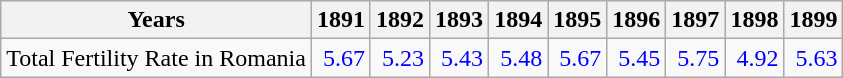<table class="wikitable " style="text-align:right">
<tr>
<th>Years</th>
<th>1891</th>
<th>1892</th>
<th>1893</th>
<th>1894</th>
<th>1895</th>
<th>1896</th>
<th>1897</th>
<th>1898</th>
<th>1899</th>
</tr>
<tr>
<td align="left">Total Fertility Rate in Romania</td>
<td style="text-align:right; color:blue;">5.67</td>
<td style="text-align:right; color:blue;">5.23</td>
<td style="text-align:right; color:blue;">5.43</td>
<td style="text-align:right; color:blue;">5.48</td>
<td style="text-align:right; color:blue;">5.67</td>
<td style="text-align:right; color:blue;">5.45</td>
<td style="text-align:right; color:blue;">5.75</td>
<td style="text-align:right; color:blue;">4.92</td>
<td style="text-align:right; color:blue;">5.63</td>
</tr>
</table>
